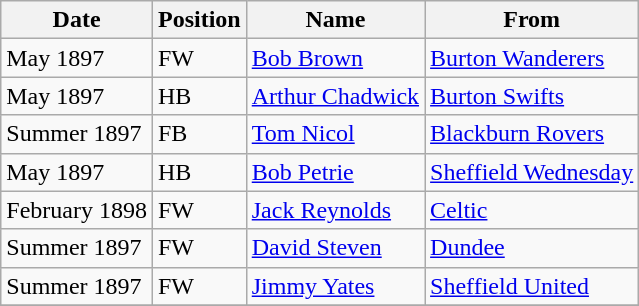<table class="wikitable">
<tr>
<th>Date</th>
<th>Position</th>
<th>Name</th>
<th>From</th>
</tr>
<tr>
<td>May 1897</td>
<td>FW</td>
<td><a href='#'>Bob Brown</a></td>
<td><a href='#'>Burton Wanderers</a></td>
</tr>
<tr>
<td>May 1897</td>
<td>HB</td>
<td><a href='#'>Arthur Chadwick</a></td>
<td><a href='#'>Burton Swifts</a></td>
</tr>
<tr>
<td>Summer 1897</td>
<td>FB</td>
<td><a href='#'>Tom Nicol</a></td>
<td><a href='#'>Blackburn Rovers</a></td>
</tr>
<tr>
<td>May 1897</td>
<td>HB</td>
<td><a href='#'>Bob Petrie</a></td>
<td><a href='#'>Sheffield Wednesday</a></td>
</tr>
<tr>
<td>February 1898</td>
<td>FW</td>
<td><a href='#'>Jack Reynolds</a></td>
<td><a href='#'>Celtic</a></td>
</tr>
<tr>
<td>Summer 1897</td>
<td>FW</td>
<td><a href='#'>David Steven</a></td>
<td><a href='#'>Dundee</a></td>
</tr>
<tr>
<td>Summer 1897</td>
<td>FW</td>
<td><a href='#'>Jimmy Yates</a></td>
<td><a href='#'>Sheffield United</a></td>
</tr>
<tr>
</tr>
</table>
